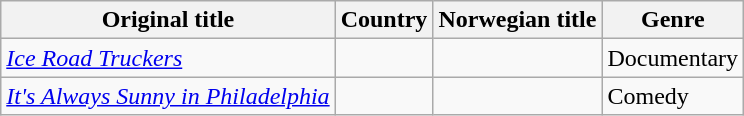<table class="wikitable">
<tr>
<th>Original title</th>
<th>Country</th>
<th>Norwegian title</th>
<th>Genre</th>
</tr>
<tr>
<td><em><a href='#'>Ice Road Truckers</a></em></td>
<td></td>
<td></td>
<td>Documentary</td>
</tr>
<tr>
<td><em><a href='#'>It's Always Sunny in Philadelphia</a></em></td>
<td></td>
<td></td>
<td>Comedy</td>
</tr>
</table>
